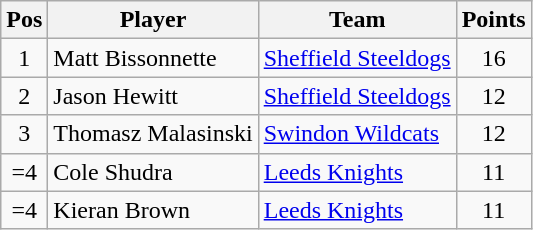<table class="wikitable">
<tr>
<th>Pos</th>
<th>Player</th>
<th>Team</th>
<th>Points</th>
</tr>
<tr>
<td align="center">1</td>
<td>Matt Bissonnette</td>
<td><a href='#'>Sheffield Steeldogs</a></td>
<td align="center">16</td>
</tr>
<tr>
<td align="center">2</td>
<td>Jason Hewitt</td>
<td><a href='#'>Sheffield Steeldogs</a></td>
<td align="center">12</td>
</tr>
<tr>
<td align="center">3</td>
<td>Thomasz Malasinski</td>
<td><a href='#'>Swindon Wildcats</a></td>
<td align="center">12</td>
</tr>
<tr>
<td align="center">=4</td>
<td>Cole Shudra</td>
<td><a href='#'>Leeds Knights</a></td>
<td align="center">11</td>
</tr>
<tr>
<td align="center">=4</td>
<td>Kieran Brown</td>
<td><a href='#'>Leeds Knights</a></td>
<td align="center">11</td>
</tr>
</table>
